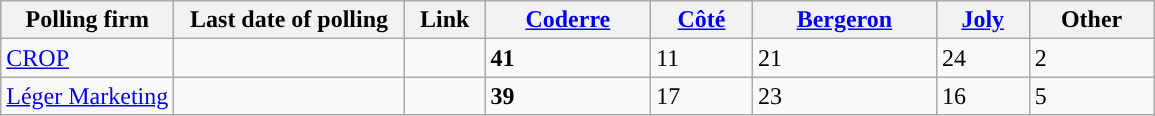<table class="wikitable sortable">
<tr style="background:#e9e9e9;">
<th width=15%>Polling firm</th>
<th width=20%>Last date of polling</th>
<th style="width:7%;" class="unsortable">Link</th>
<th style="background-color:"><strong><a href='#'>Coderre</a></strong></th>
<th style="background-color:"><strong><a href='#'>Côté</a></strong></th>
<th style="background-color:"><strong><a href='#'><span>Bergeron</span></a></strong></th>
<th style="background-color:"><strong><a href='#'>Joly</a></strong></th>
<th style="background-color:"><strong>Other</strong></th>
</tr>
<tr>
<td><a href='#'>CROP</a></td>
<td></td>
<td> </td>
<td><strong>41</strong></td>
<td>11</td>
<td>21</td>
<td>24</td>
<td>2</td>
</tr>
<tr>
<td><a href='#'>Léger Marketing</a></td>
<td></td>
<td></td>
<td><strong>39</strong></td>
<td>17</td>
<td>23</td>
<td>16</td>
<td>5</td>
</tr>
</table>
